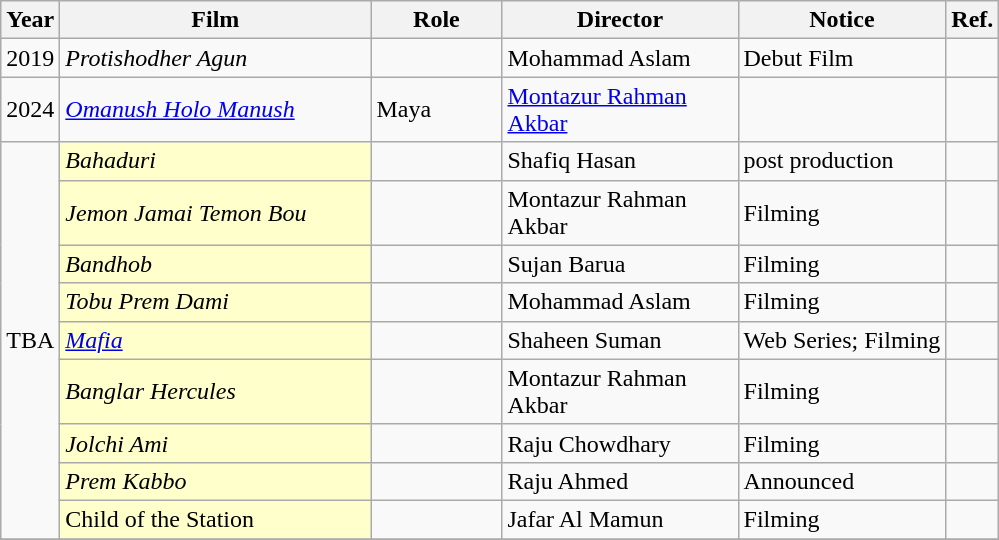<table class="wikitable sortable plainrowheaders">
<tr>
<th>Year</th>
<th style width=200px>Film</th>
<th style width=80px>Role</th>
<th style width=150px>Director</th>
<th>Notice</th>
<th>Ref.</th>
</tr>
<tr>
<td rowspan="1">2019</td>
<td><em>Protishodher Agun</em></td>
<td></td>
<td>Mohammad Aslam</td>
<td>Debut Film</td>
<td></td>
</tr>
<tr>
<td>2024</td>
<td><em><a href='#'>Omanush Holo Manush</a></em></td>
<td>Maya</td>
<td><a href='#'>Montazur Rahman Akbar</a></td>
<td></td>
<td></td>
</tr>
<tr>
<td rowspan="9">TBA</td>
<td style="background:#FFFFCC;"><em>Bahaduri</em> </td>
<td></td>
<td>Shafiq Hasan</td>
<td>post production</td>
<td></td>
</tr>
<tr>
<td style="background:#FFFFCC;"><em>Jemon Jamai Temon Bou</em> </td>
<td></td>
<td>Montazur Rahman Akbar</td>
<td>Filming</td>
<td></td>
</tr>
<tr>
<td style="background:#FFFFCC;"><em>Bandhob</em> </td>
<td></td>
<td>Sujan Barua</td>
<td>Filming</td>
<td></td>
</tr>
<tr>
<td style="background:#FFFFCC;"><em>Tobu Prem Dami</em> </td>
<td></td>
<td>Mohammad Aslam</td>
<td>Filming</td>
<td></td>
</tr>
<tr>
<td style="background:#FFFFCC;"><em><a href='#'>Mafia</a></em> </td>
<td></td>
<td>Shaheen Suman</td>
<td>Web Series; Filming</td>
<td></td>
</tr>
<tr>
<td style="background:#FFFFCC;"><em>Banglar Hercules</em> </td>
<td></td>
<td>Montazur Rahman Akbar</td>
<td>Filming</td>
<td></td>
</tr>
<tr>
<td style="background:#FFFFCC;"><em>Jolchi Ami</em> </td>
<td></td>
<td>Raju Chowdhary</td>
<td>Filming</td>
<td></td>
</tr>
<tr>
<td style="background:#FFFFCC;"><em>Prem Kabbo</em> </td>
<td></td>
<td>Raju Ahmed</td>
<td>Announced</td>
<td></td>
</tr>
<tr>
<td style="background:#FFFFCC;">Child of the Station </td>
<td></td>
<td>Jafar Al Mamun</td>
<td>Filming</td>
<td></td>
</tr>
<tr>
</tr>
</table>
